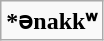<table class="wikitable">
<tr>
<td><strong>*ənakkʷ</strong></td>
</tr>
</table>
